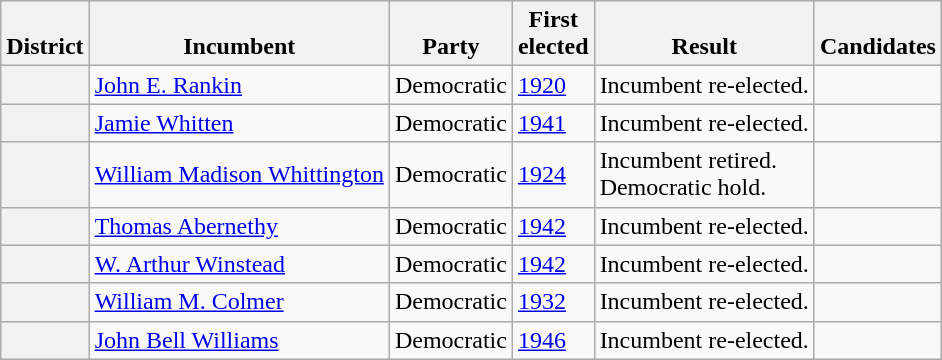<table class=wikitable>
<tr valign=bottom>
<th>District</th>
<th>Incumbent</th>
<th>Party</th>
<th>First<br>elected</th>
<th>Result</th>
<th>Candidates</th>
</tr>
<tr>
<th></th>
<td><a href='#'>John E. Rankin</a></td>
<td>Democratic</td>
<td><a href='#'>1920</a></td>
<td>Incumbent re-elected.</td>
<td nowrap></td>
</tr>
<tr>
<th></th>
<td><a href='#'>Jamie Whitten</a></td>
<td>Democratic</td>
<td><a href='#'>1941</a></td>
<td>Incumbent re-elected.</td>
<td nowrap></td>
</tr>
<tr>
<th></th>
<td><a href='#'>William Madison Whittington</a></td>
<td>Democratic</td>
<td><a href='#'>1924</a></td>
<td>Incumbent retired.<br>Democratic hold.</td>
<td nowrap></td>
</tr>
<tr>
<th></th>
<td><a href='#'>Thomas Abernethy</a></td>
<td>Democratic</td>
<td><a href='#'>1942</a></td>
<td>Incumbent re-elected.</td>
<td nowrap></td>
</tr>
<tr>
<th></th>
<td><a href='#'>W. Arthur Winstead</a></td>
<td>Democratic</td>
<td><a href='#'>1942</a></td>
<td>Incumbent re-elected.</td>
<td nowrap></td>
</tr>
<tr>
<th></th>
<td><a href='#'>William M. Colmer</a></td>
<td>Democratic</td>
<td><a href='#'>1932</a></td>
<td>Incumbent re-elected.</td>
<td nowrap></td>
</tr>
<tr>
<th></th>
<td><a href='#'>John Bell Williams</a></td>
<td>Democratic</td>
<td><a href='#'>1946</a></td>
<td>Incumbent re-elected.</td>
<td nowrap></td>
</tr>
</table>
